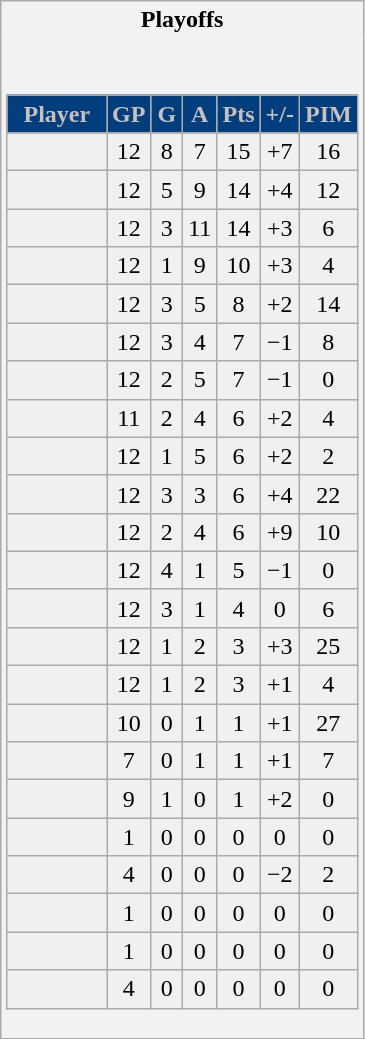<table class="wikitable" style="border: 1px solid #aaa;">
<tr>
<th style="border: 0;">Playoffs</th>
</tr>
<tr>
<td style="background: #f2f2f2; border: 0; text-align: center;"><br><table class="wikitable sortable" width="100%">
<tr align=center>
<th style="background:#003e7e;color:#c9c0bb;" width="40%">Player</th>
<th style="background:#003e7e;color:#c9c0bb;" width="10%">GP</th>
<th style="background:#003e7e;color:#c9c0bb;" width="10%">G</th>
<th style="background:#003e7e;color:#c9c0bb;" width="10%">A</th>
<th style="background:#003e7e;color:#c9c0bb;" width="10%">Pts</th>
<th style="background:#003e7e;color:#c9c0bb;" width="10%">+/-</th>
<th style="background:#003e7e;color:#c9c0bb;" width="10%">PIM</th>
</tr>
<tr align=center>
</tr>
<tr bgcolor="#f0f0f0">
<td></td>
<td>12</td>
<td>8</td>
<td>7</td>
<td>15</td>
<td>+7</td>
<td>16</td>
</tr>
<tr bgcolor="#f0f0f0">
<td></td>
<td>12</td>
<td>5</td>
<td>9</td>
<td>14</td>
<td>+4</td>
<td>12</td>
</tr>
<tr bgcolor="#f0f0f0">
<td></td>
<td>12</td>
<td>3</td>
<td>11</td>
<td>14</td>
<td>+3</td>
<td>6</td>
</tr>
<tr bgcolor="#f0f0f0">
<td></td>
<td>12</td>
<td>1</td>
<td>9</td>
<td>10</td>
<td>+3</td>
<td>4</td>
</tr>
<tr bgcolor="#f0f0f0">
<td></td>
<td>12</td>
<td>3</td>
<td>5</td>
<td>8</td>
<td>+2</td>
<td>14</td>
</tr>
<tr bgcolor="#f0f0f0">
<td></td>
<td>12</td>
<td>3</td>
<td>4</td>
<td>7</td>
<td>−1</td>
<td>8</td>
</tr>
<tr bgcolor="#f0f0f0">
<td></td>
<td>12</td>
<td>2</td>
<td>5</td>
<td>7</td>
<td>−1</td>
<td>0</td>
</tr>
<tr bgcolor="#f0f0f0">
<td></td>
<td>11</td>
<td>2</td>
<td>4</td>
<td>6</td>
<td>+2</td>
<td>4</td>
</tr>
<tr bgcolor="#f0f0f0">
<td></td>
<td>12</td>
<td>1</td>
<td>5</td>
<td>6</td>
<td>+2</td>
<td>2</td>
</tr>
<tr bgcolor="#f0f0f0">
<td></td>
<td>12</td>
<td>3</td>
<td>3</td>
<td>6</td>
<td>+4</td>
<td>22</td>
</tr>
<tr bgcolor="#f0f0f0">
<td></td>
<td>12</td>
<td>2</td>
<td>4</td>
<td>6</td>
<td>+9</td>
<td>10</td>
</tr>
<tr bgcolor="#f0f0f0">
<td></td>
<td>12</td>
<td>4</td>
<td>1</td>
<td>5</td>
<td>−1</td>
<td>0</td>
</tr>
<tr bgcolor="#f0f0f0">
<td></td>
<td>12</td>
<td>3</td>
<td>1</td>
<td>4</td>
<td>0</td>
<td>6</td>
</tr>
<tr bgcolor="#f0f0f0">
<td></td>
<td>12</td>
<td>1</td>
<td>2</td>
<td>3</td>
<td>+3</td>
<td>25</td>
</tr>
<tr bgcolor="#f0f0f0">
<td></td>
<td>12</td>
<td>1</td>
<td>2</td>
<td>3</td>
<td>+1</td>
<td>4</td>
</tr>
<tr bgcolor="#f0f0f0">
<td></td>
<td>10</td>
<td>0</td>
<td>1</td>
<td>1</td>
<td>+1</td>
<td>27</td>
</tr>
<tr bgcolor="#f0f0f0">
<td></td>
<td>7</td>
<td>0</td>
<td>1</td>
<td>1</td>
<td>+1</td>
<td>7</td>
</tr>
<tr bgcolor="#f0f0f0">
<td></td>
<td>9</td>
<td>1</td>
<td>0</td>
<td>1</td>
<td>+2</td>
<td>0</td>
</tr>
<tr bgcolor="#f0f0f0">
<td></td>
<td>1</td>
<td>0</td>
<td>0</td>
<td>0</td>
<td>0</td>
<td>0</td>
</tr>
<tr bgcolor="#f0f0f0">
<td></td>
<td>4</td>
<td>0</td>
<td>0</td>
<td>0</td>
<td>−2</td>
<td>2</td>
</tr>
<tr bgcolor="#f0f0f0">
<td></td>
<td>1</td>
<td>0</td>
<td>0</td>
<td>0</td>
<td>0</td>
<td>0</td>
</tr>
<tr bgcolor="#f0f0f0">
<td></td>
<td>1</td>
<td>0</td>
<td>0</td>
<td>0</td>
<td>0</td>
<td>0</td>
</tr>
<tr bgcolor="#f0f0f0">
<td></td>
<td>4</td>
<td>0</td>
<td>0</td>
<td>0</td>
<td>0</td>
<td>0</td>
</tr>
</table>
</td>
</tr>
</table>
